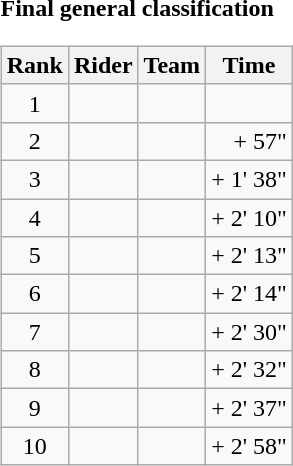<table>
<tr>
<td><strong>Final general classification</strong><br><table class="wikitable">
<tr>
<th scope="col">Rank</th>
<th scope="col">Rider</th>
<th scope="col">Team</th>
<th scope="col">Time</th>
</tr>
<tr>
<td style="text-align:center;">1</td>
<td></td>
<td></td>
<td style="text-align:right;"></td>
</tr>
<tr>
<td style="text-align:center;">2</td>
<td></td>
<td></td>
<td style="text-align:right;">+ 57"</td>
</tr>
<tr>
<td style="text-align:center;">3</td>
<td></td>
<td></td>
<td style="text-align:right;">+ 1' 38"</td>
</tr>
<tr>
<td style="text-align:center;">4</td>
<td></td>
<td></td>
<td style="text-align:right;">+ 2' 10"</td>
</tr>
<tr>
<td style="text-align:center;">5</td>
<td></td>
<td></td>
<td style="text-align:right;">+ 2' 13"</td>
</tr>
<tr>
<td style="text-align:center;">6</td>
<td></td>
<td></td>
<td style="text-align:right;">+ 2' 14"</td>
</tr>
<tr>
<td style="text-align:center;">7</td>
<td></td>
<td></td>
<td style="text-align:right;">+ 2' 30"</td>
</tr>
<tr>
<td style="text-align:center;">8</td>
<td></td>
<td></td>
<td style="text-align:right;">+ 2' 32"</td>
</tr>
<tr>
<td style="text-align:center;">9</td>
<td></td>
<td></td>
<td style="text-align:right;">+ 2' 37"</td>
</tr>
<tr>
<td style="text-align:center;">10</td>
<td></td>
<td></td>
<td style="text-align:right;">+ 2' 58"</td>
</tr>
</table>
</td>
</tr>
</table>
